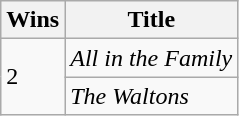<table class="wikitable">
<tr>
<th>Wins</th>
<th>Title</th>
</tr>
<tr>
<td rowspan="2">2</td>
<td><em>All in the Family</em></td>
</tr>
<tr>
<td><em>The Waltons</em></td>
</tr>
</table>
